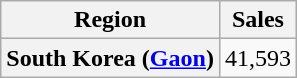<table class="wikitable plainrowheaders" style="text-align:center;">
<tr>
<th>Region</th>
<th>Sales</th>
</tr>
<tr>
<th scope=row>South Korea (<a href='#'>Gaon</a>)</th>
<td>41,593</td>
</tr>
</table>
